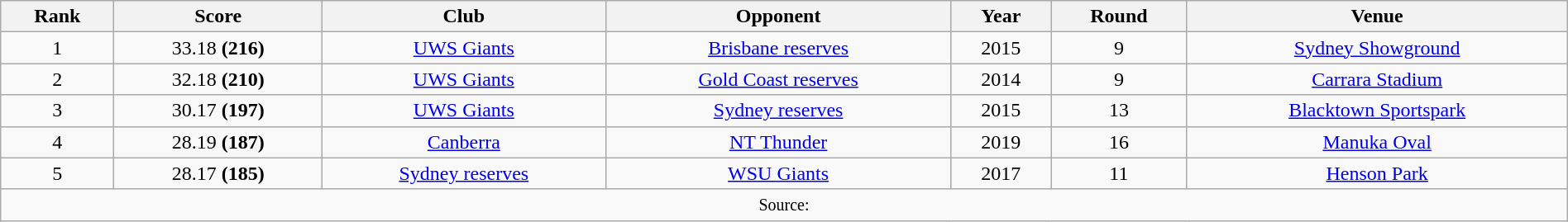<table class="wikitable"  style="text-align:center; width:100%;">
<tr>
<th>Rank</th>
<th>Score</th>
<th>Club</th>
<th>Opponent</th>
<th>Year</th>
<th>Round</th>
<th>Venue</th>
</tr>
<tr>
<td>1</td>
<td>33.18 <strong>(216)</strong></td>
<td><a href='#'>UWS Giants</a></td>
<td><a href='#'>Brisbane reserves</a></td>
<td>2015</td>
<td>9</td>
<td><a href='#'>Sydney Showground</a></td>
</tr>
<tr>
<td>2</td>
<td>32.18 <strong>(210)</strong></td>
<td><a href='#'>UWS Giants</a></td>
<td><a href='#'>Gold Coast reserves</a></td>
<td>2014</td>
<td>9</td>
<td><a href='#'>Carrara Stadium</a></td>
</tr>
<tr>
<td>3</td>
<td>30.17 <strong>(197)</strong></td>
<td><a href='#'>UWS Giants</a></td>
<td><a href='#'>Sydney reserves</a></td>
<td>2015</td>
<td>13</td>
<td><a href='#'>Blacktown Sportspark</a></td>
</tr>
<tr>
<td>4</td>
<td>28.19 <strong>(187)</strong></td>
<td><a href='#'>Canberra</a></td>
<td><a href='#'>NT Thunder</a></td>
<td>2019</td>
<td>16</td>
<td><a href='#'>Manuka Oval</a></td>
</tr>
<tr>
<td>5</td>
<td>28.17 <strong>(185)</strong></td>
<td><a href='#'>Sydney reserves</a></td>
<td><a href='#'>WSU Giants</a></td>
<td>2017</td>
<td>11</td>
<td><a href='#'>Henson Park</a></td>
</tr>
<tr>
<td colspan=7><small>Source:</small></td>
</tr>
</table>
